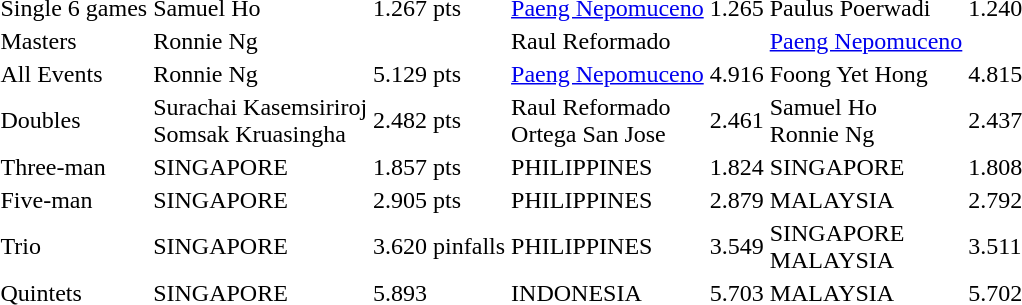<table>
<tr>
<td>Single 6 games</td>
<td> Samuel Ho</td>
<td>1.267 pts</td>
<td> <a href='#'>Paeng Nepomuceno</a></td>
<td>1.265</td>
<td> Paulus Poerwadi</td>
<td>1.240</td>
</tr>
<tr>
<td>Masters</td>
<td> Ronnie Ng</td>
<td></td>
<td> Raul Reformado</td>
<td></td>
<td> <a href='#'>Paeng Nepomuceno</a></td>
<td></td>
</tr>
<tr>
<td>All Events</td>
<td> Ronnie Ng</td>
<td>5.129 pts</td>
<td> <a href='#'>Paeng Nepomuceno</a></td>
<td>4.916</td>
<td> Foong Yet Hong</td>
<td>4.815</td>
</tr>
<tr>
<td>Doubles</td>
<td> Surachai Kasemsiriroj <br>  Somsak Kruasingha</td>
<td>2.482 pts</td>
<td> Raul Reformado <br>  Ortega San Jose</td>
<td>2.461</td>
<td> Samuel Ho <br>  Ronnie Ng</td>
<td>2.437</td>
</tr>
<tr>
<td>Three-man</td>
<td> SINGAPORE</td>
<td>1.857 pts</td>
<td> PHILIPPINES</td>
<td>1.824</td>
<td> SINGAPORE</td>
<td>1.808</td>
</tr>
<tr>
<td>Five-man</td>
<td> SINGAPORE</td>
<td>2.905 pts</td>
<td> PHILIPPINES</td>
<td>2.879</td>
<td> MALAYSIA</td>
<td>2.792</td>
</tr>
<tr>
<td>Trio</td>
<td> SINGAPORE</td>
<td>3.620 pinfalls</td>
<td> PHILIPPINES</td>
<td>3.549</td>
<td> SINGAPORE <br>  MALAYSIA</td>
<td>3.511</td>
</tr>
<tr>
<td>Quintets</td>
<td> SINGAPORE</td>
<td>5.893</td>
<td> INDONESIA</td>
<td>5.703</td>
<td> MALAYSIA</td>
<td>5.702</td>
</tr>
</table>
